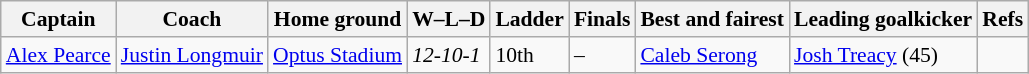<table class="wikitable" style="font-size:90%;">
<tr>
<th>Captain</th>
<th>Coach</th>
<th>Home ground</th>
<th>W–L–D</th>
<th>Ladder</th>
<th>Finals</th>
<th>Best and fairest</th>
<th>Leading goalkicker</th>
<th>Refs</th>
</tr>
<tr>
<td><a href='#'>Alex Pearce</a></td>
<td><a href='#'>Justin Longmuir</a></td>
<td><a href='#'>Optus Stadium</a></td>
<td><em>12-10-1</em></td>
<td>10th</td>
<td>–</td>
<td><a href='#'>Caleb Serong</a></td>
<td><a href='#'>Josh Treacy</a> (45)</td>
<td style="text-align:center;"></td>
</tr>
</table>
